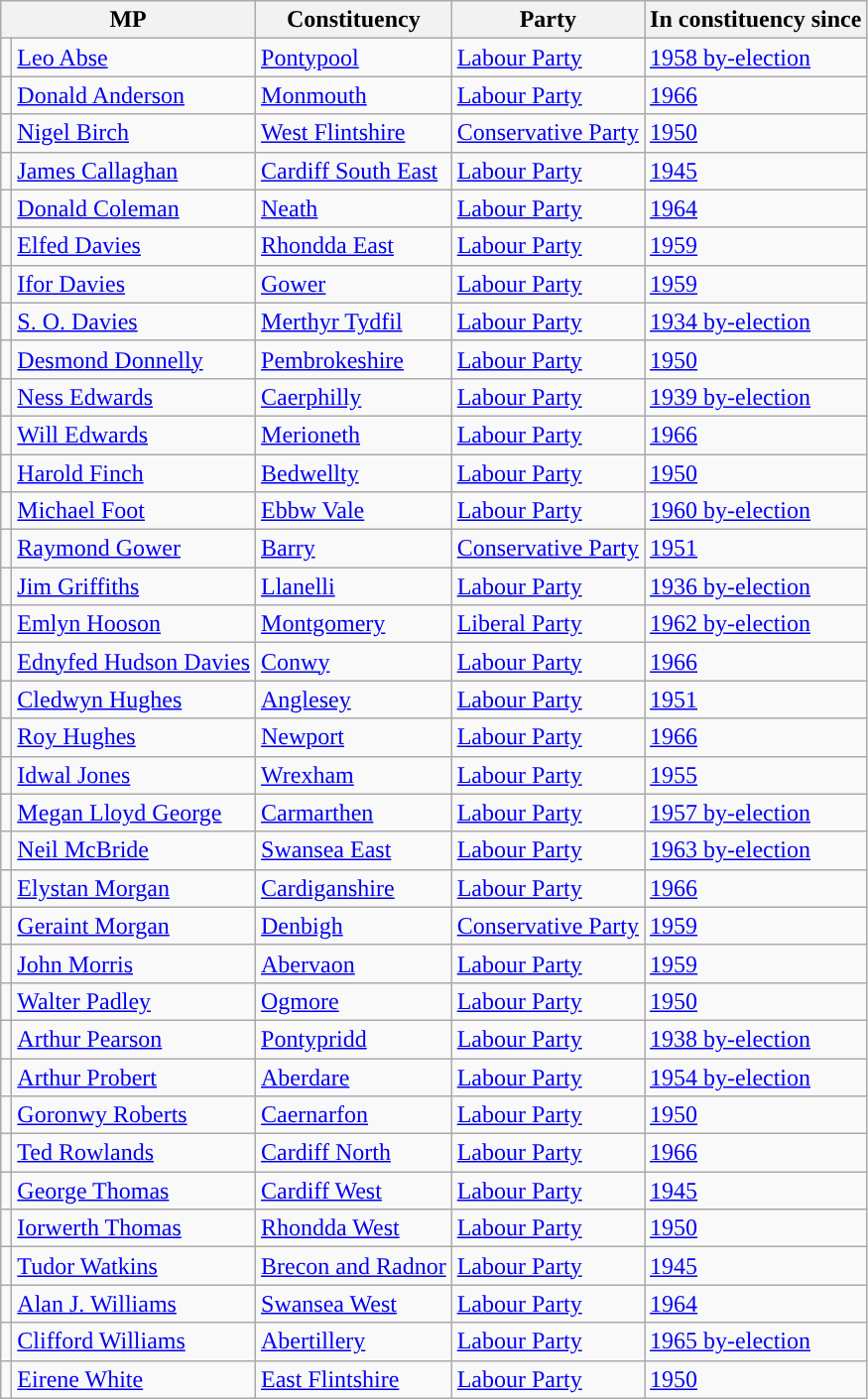<table class="wikitable sortable">
<tr>
<th colspan="2">MP</th>
<th>Constituency</th>
<th>Party</th>
<th>In constituency since</th>
</tr>
<tr>
<td style="color:inherit;background-color: "></td>
<td><a href='#'>Leo Abse</a></td>
<td><a href='#'>Pontypool</a></td>
<td><a href='#'>Labour Party</a></td>
<td><a href='#'>1958 by-election</a></td>
</tr>
<tr>
<td style="color:inherit;background-color: "></td>
<td><a href='#'>Donald Anderson</a></td>
<td><a href='#'>Monmouth</a></td>
<td><a href='#'>Labour Party</a></td>
<td><a href='#'>1966</a></td>
</tr>
<tr>
<td style="color:inherit;background-color: "></td>
<td><a href='#'>Nigel Birch</a></td>
<td><a href='#'>West Flintshire</a></td>
<td><a href='#'>Conservative Party</a></td>
<td><a href='#'>1950</a></td>
</tr>
<tr>
<td style="color:inherit;background-color: "></td>
<td><a href='#'>James Callaghan</a></td>
<td><a href='#'>Cardiff South East</a></td>
<td><a href='#'>Labour Party</a></td>
<td><a href='#'>1945</a></td>
</tr>
<tr>
<td style="color:inherit;background-color: "></td>
<td><a href='#'>Donald Coleman</a></td>
<td><a href='#'>Neath</a></td>
<td><a href='#'>Labour Party</a></td>
<td><a href='#'>1964</a></td>
</tr>
<tr>
<td style="color:inherit;background-color: "></td>
<td><a href='#'>Elfed Davies</a></td>
<td><a href='#'>Rhondda East</a></td>
<td><a href='#'>Labour Party</a></td>
<td><a href='#'>1959</a></td>
</tr>
<tr>
<td style="color:inherit;background-color: "></td>
<td><a href='#'>Ifor Davies</a></td>
<td><a href='#'>Gower</a></td>
<td><a href='#'>Labour Party</a></td>
<td><a href='#'>1959</a></td>
</tr>
<tr>
<td style="color:inherit;background-color: "></td>
<td><a href='#'>S. O. Davies</a></td>
<td><a href='#'>Merthyr Tydfil</a></td>
<td><a href='#'>Labour Party</a></td>
<td><a href='#'>1934 by-election</a></td>
</tr>
<tr>
<td style="color:inherit;background-color: "></td>
<td><a href='#'>Desmond Donnelly</a></td>
<td><a href='#'>Pembrokeshire</a></td>
<td><a href='#'>Labour Party</a></td>
<td><a href='#'>1950</a></td>
</tr>
<tr>
<td style="color:inherit;background-color: "></td>
<td><a href='#'>Ness Edwards</a></td>
<td><a href='#'>Caerphilly</a></td>
<td><a href='#'>Labour Party</a></td>
<td><a href='#'>1939 by-election</a></td>
</tr>
<tr>
<td style="color:inherit;background-color: "></td>
<td><a href='#'>Will Edwards</a></td>
<td><a href='#'>Merioneth</a></td>
<td><a href='#'>Labour Party</a></td>
<td><a href='#'>1966</a></td>
</tr>
<tr>
<td style="color:inherit;background-color: "></td>
<td><a href='#'>Harold Finch</a></td>
<td><a href='#'>Bedwellty</a></td>
<td><a href='#'>Labour Party</a></td>
<td><a href='#'>1950</a></td>
</tr>
<tr>
<td style="color:inherit;background-color: "></td>
<td><a href='#'>Michael Foot</a></td>
<td><a href='#'>Ebbw Vale</a></td>
<td><a href='#'>Labour Party</a></td>
<td><a href='#'>1960 by-election</a></td>
</tr>
<tr>
<td style="color:inherit;background-color: "></td>
<td><a href='#'>Raymond Gower</a></td>
<td><a href='#'>Barry</a></td>
<td><a href='#'>Conservative Party</a></td>
<td><a href='#'>1951</a></td>
</tr>
<tr>
<td style="color:inherit;background-color: "></td>
<td><a href='#'>Jim Griffiths</a></td>
<td><a href='#'>Llanelli</a></td>
<td><a href='#'>Labour Party</a></td>
<td><a href='#'>1936 by-election</a></td>
</tr>
<tr>
<td style="color:inherit;background-color: "></td>
<td><a href='#'>Emlyn Hooson</a></td>
<td><a href='#'>Montgomery</a></td>
<td><a href='#'>Liberal Party</a></td>
<td><a href='#'>1962 by-election</a></td>
</tr>
<tr>
<td style="color:inherit;background-color: "></td>
<td><a href='#'>Ednyfed Hudson Davies</a></td>
<td><a href='#'>Conwy</a></td>
<td><a href='#'>Labour Party</a></td>
<td><a href='#'>1966</a></td>
</tr>
<tr>
<td style="color:inherit;background-color: "></td>
<td><a href='#'>Cledwyn Hughes</a></td>
<td><a href='#'>Anglesey</a></td>
<td><a href='#'>Labour Party</a></td>
<td><a href='#'>1951</a></td>
</tr>
<tr>
<td style="color:inherit;background-color: "></td>
<td><a href='#'>Roy Hughes</a></td>
<td><a href='#'>Newport</a></td>
<td><a href='#'>Labour Party</a></td>
<td><a href='#'>1966</a></td>
</tr>
<tr>
<td style="color:inherit;background-color: "></td>
<td><a href='#'>Idwal Jones</a></td>
<td><a href='#'>Wrexham</a></td>
<td><a href='#'>Labour Party</a></td>
<td><a href='#'>1955</a></td>
</tr>
<tr>
<td style="color:inherit;background-color: "></td>
<td><a href='#'>Megan Lloyd George</a></td>
<td><a href='#'>Carmarthen</a></td>
<td><a href='#'>Labour Party</a></td>
<td><a href='#'>1957 by-election</a></td>
</tr>
<tr>
<td style="color:inherit;background-color: "></td>
<td><a href='#'>Neil McBride</a></td>
<td><a href='#'>Swansea East</a></td>
<td><a href='#'>Labour Party</a></td>
<td><a href='#'>1963 by-election</a></td>
</tr>
<tr>
<td style="color:inherit;background-color: "></td>
<td><a href='#'>Elystan Morgan</a></td>
<td><a href='#'>Cardiganshire</a></td>
<td><a href='#'>Labour Party</a></td>
<td><a href='#'>1966</a></td>
</tr>
<tr>
<td style="color:inherit;background-color: "></td>
<td><a href='#'>Geraint Morgan</a></td>
<td><a href='#'>Denbigh</a></td>
<td><a href='#'>Conservative Party</a></td>
<td><a href='#'>1959</a></td>
</tr>
<tr>
<td style="color:inherit;background-color: "></td>
<td><a href='#'>John Morris</a></td>
<td><a href='#'>Abervaon</a></td>
<td><a href='#'>Labour Party</a></td>
<td><a href='#'>1959</a></td>
</tr>
<tr>
<td style="color:inherit;background-color: "></td>
<td><a href='#'>Walter Padley</a></td>
<td><a href='#'>Ogmore</a></td>
<td><a href='#'>Labour Party</a></td>
<td><a href='#'>1950</a></td>
</tr>
<tr>
<td style="color:inherit;background-color: "></td>
<td><a href='#'>Arthur Pearson</a></td>
<td><a href='#'>Pontypridd</a></td>
<td><a href='#'>Labour Party</a></td>
<td><a href='#'>1938 by-election</a></td>
</tr>
<tr>
<td style="color:inherit;background-color: "></td>
<td><a href='#'>Arthur Probert</a></td>
<td><a href='#'>Aberdare</a></td>
<td><a href='#'>Labour Party</a></td>
<td><a href='#'>1954 by-election</a></td>
</tr>
<tr>
<td style="color:inherit;background-color: "></td>
<td><a href='#'>Goronwy Roberts</a></td>
<td><a href='#'>Caernarfon</a></td>
<td><a href='#'>Labour Party</a></td>
<td><a href='#'>1950</a></td>
</tr>
<tr>
<td style="color:inherit;background-color: "></td>
<td><a href='#'>Ted Rowlands</a></td>
<td><a href='#'>Cardiff North</a></td>
<td><a href='#'>Labour Party</a></td>
<td><a href='#'>1966</a></td>
</tr>
<tr>
<td style="color:inherit;background-color: "></td>
<td><a href='#'>George Thomas</a></td>
<td><a href='#'>Cardiff West</a></td>
<td><a href='#'>Labour Party</a></td>
<td><a href='#'>1945</a></td>
</tr>
<tr>
<td style="color:inherit;background-color: "></td>
<td><a href='#'>Iorwerth Thomas</a></td>
<td><a href='#'>Rhondda West</a></td>
<td><a href='#'>Labour Party</a></td>
<td><a href='#'>1950</a></td>
</tr>
<tr>
<td style="color:inherit;background-color: "></td>
<td><a href='#'>Tudor Watkins</a></td>
<td><a href='#'>Brecon and Radnor</a></td>
<td><a href='#'>Labour Party</a></td>
<td><a href='#'>1945</a></td>
</tr>
<tr>
<td style="color:inherit;background-color: "></td>
<td><a href='#'>Alan J. Williams</a></td>
<td><a href='#'>Swansea West</a></td>
<td><a href='#'>Labour Party</a></td>
<td><a href='#'>1964</a></td>
</tr>
<tr>
<td style="color:inherit;background-color: "></td>
<td><a href='#'>Clifford Williams</a></td>
<td><a href='#'>Abertillery</a></td>
<td><a href='#'>Labour Party</a></td>
<td><a href='#'>1965 by-election</a></td>
</tr>
<tr>
<td style="color:inherit;background-color: "></td>
<td><a href='#'>Eirene White</a></td>
<td><a href='#'>East Flintshire</a></td>
<td><a href='#'>Labour Party</a></td>
<td><a href='#'>1950</a></td>
</tr>
</table>
